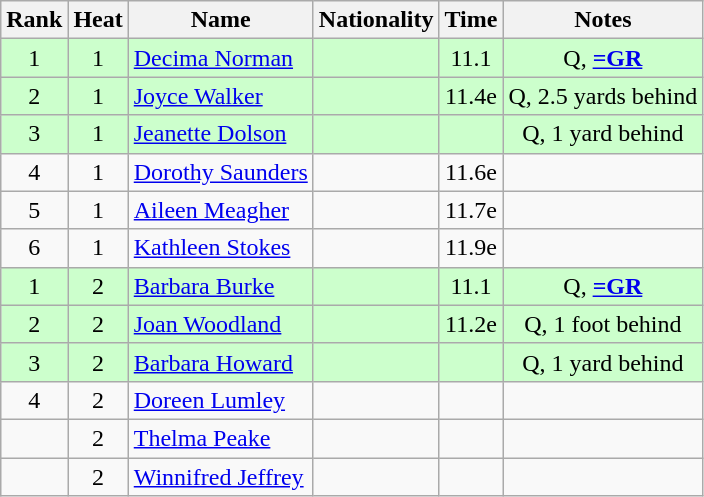<table class="wikitable sortable" style="text-align:center">
<tr>
<th>Rank</th>
<th>Heat</th>
<th>Name</th>
<th>Nationality</th>
<th>Time</th>
<th>Notes</th>
</tr>
<tr bgcolor=ccffcc>
<td>1</td>
<td>1</td>
<td align=left><a href='#'>Decima Norman</a></td>
<td align=left></td>
<td>11.1</td>
<td>Q, <strong><a href='#'>=GR</a></strong></td>
</tr>
<tr bgcolor=ccffcc>
<td>2</td>
<td>1</td>
<td align=left><a href='#'>Joyce Walker</a></td>
<td align=left></td>
<td>11.4e</td>
<td>Q, 2.5 yards behind</td>
</tr>
<tr bgcolor=ccffcc>
<td>3</td>
<td>1</td>
<td align=left><a href='#'>Jeanette Dolson</a></td>
<td align=left></td>
<td></td>
<td>Q, 1 yard behind</td>
</tr>
<tr>
<td>4</td>
<td>1</td>
<td align=left><a href='#'>Dorothy Saunders</a></td>
<td align=left></td>
<td>11.6e</td>
<td></td>
</tr>
<tr>
<td>5</td>
<td>1</td>
<td align=left><a href='#'>Aileen Meagher</a></td>
<td align=left></td>
<td>11.7e</td>
<td></td>
</tr>
<tr>
<td>6</td>
<td>1</td>
<td align=left><a href='#'>Kathleen Stokes</a></td>
<td align=left></td>
<td>11.9e</td>
<td></td>
</tr>
<tr bgcolor=ccffcc>
<td>1</td>
<td>2</td>
<td align=left><a href='#'>Barbara Burke</a></td>
<td align=left></td>
<td>11.1</td>
<td>Q, <strong><a href='#'>=GR</a></strong></td>
</tr>
<tr bgcolor=ccffcc>
<td>2</td>
<td>2</td>
<td align=left><a href='#'>Joan Woodland</a></td>
<td align=left></td>
<td>11.2e</td>
<td>Q, 1 foot behind</td>
</tr>
<tr bgcolor=ccffcc>
<td>3</td>
<td>2</td>
<td align=left><a href='#'>Barbara Howard</a></td>
<td align=left></td>
<td></td>
<td>Q, 1 yard behind</td>
</tr>
<tr>
<td>4</td>
<td>2</td>
<td align=left><a href='#'>Doreen Lumley</a></td>
<td align=left></td>
<td></td>
<td></td>
</tr>
<tr>
<td></td>
<td>2</td>
<td align=left><a href='#'>Thelma Peake</a></td>
<td align=left></td>
<td></td>
<td></td>
</tr>
<tr>
<td></td>
<td>2</td>
<td align=left><a href='#'>Winnifred Jeffrey</a></td>
<td align=left></td>
<td></td>
<td></td>
</tr>
</table>
